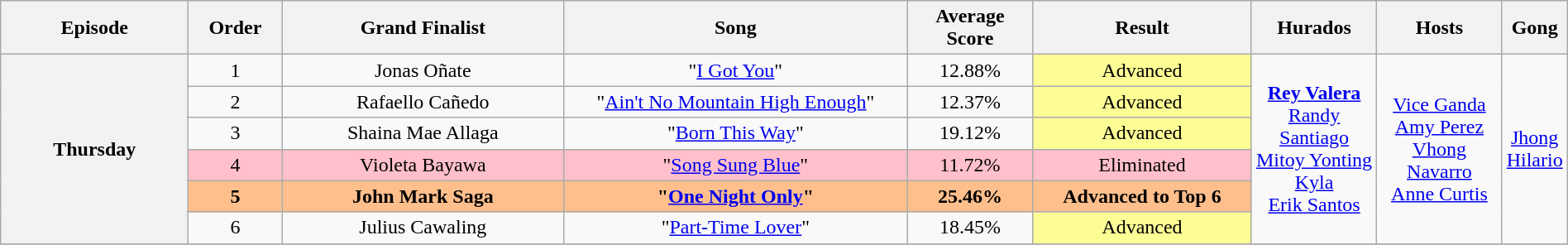<table class="wikitable" style="text-align:center; width:100%; font-size:100%">
<tr>
<th width="12%">Episode</th>
<th width="6%">Order</th>
<th width="18%">Grand Finalist</th>
<th width="22%">Song</th>
<th width="8%">Average Score</th>
<th width="14%">Result</th>
<th width="8%">Hurados</th>
<th width="8%">Hosts</th>
<th width="4%">Gong</th>
</tr>
<tr>
<th rowspan="6">Thursday<br><small></small></th>
<td>1</td>
<td>Jonas Oñate</td>
<td>"<a href='#'>I Got You</a>"</td>
<td>12.88%</td>
<td style="background-color:#FdFd96;">Advanced</td>
<td rowspan="6"><strong><a href='#'>Rey Valera</a></strong><br><a href='#'>Randy Santiago</a> <br> <a href='#'>Mitoy Yonting</a> <br> <a href='#'>Kyla</a> <br> <a href='#'>Erik Santos</a></td>
<td rowspan="6"><a href='#'>Vice Ganda</a> <br> <a href='#'>Amy Perez</a> <br> <a href='#'>Vhong Navarro</a> <br> <a href='#'>Anne Curtis</a></td>
<td rowspan="6"><a href='#'>Jhong Hilario</a></td>
</tr>
<tr>
<td>2</td>
<td>Rafaello Cañedo</td>
<td>"<a href='#'>Ain't No Mountain High Enough</a>"</td>
<td>12.37%</td>
<td style="background-color:#FdFd96;">Advanced</td>
</tr>
<tr>
<td>3</td>
<td>Shaina Mae Allaga</td>
<td>"<a href='#'>Born This Way</a>"</td>
<td>19.12%</td>
<td style="background-color:#FdFd96;">Advanced</td>
</tr>
<tr>
<td style="background-color:Pink;">4</td>
<td style="background-color:Pink;">Violeta Bayawa</td>
<td style="background-color:Pink;">"<a href='#'>Song Sung Blue</a>"</td>
<td style="background-color:Pink;">11.72%</td>
<td style="background-color:Pink;">Eliminated</td>
</tr>
<tr>
<td style="background-color:#FFBF8C;"><strong>5</strong></td>
<td style="background-color:#FFBF8C;"><strong>John Mark Saga</strong></td>
<td style="background-color:#FFBF8C;"><strong>"<a href='#'>One Night Only</a>"</strong></td>
<td style="background-color:#FFBF8C;"><strong>25.46%</strong></td>
<td style="background-color:#FFBF8C;"><strong>Advanced to Top 6</strong></td>
</tr>
<tr>
<td>6</td>
<td>Julius Cawaling</td>
<td>"<a href='#'>Part-Time Lover</a>"</td>
<td>18.45%</td>
<td style="background-color:#FdFd96;">Advanced</td>
</tr>
<tr>
</tr>
</table>
